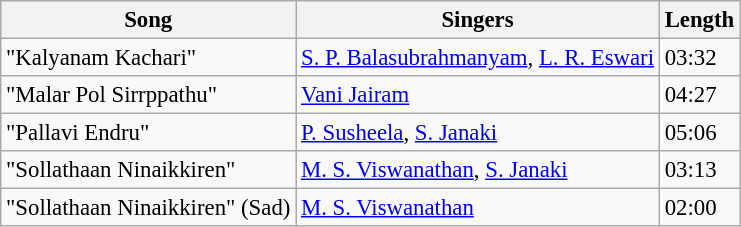<table class="wikitable" style="font-size:95%;">
<tr>
<th>Song</th>
<th>Singers</th>
<th>Length</th>
</tr>
<tr>
<td>"Kalyanam Kachari"</td>
<td><a href='#'>S. P. Balasubrahmanyam</a>, <a href='#'>L. R. Eswari</a></td>
<td>03:32</td>
</tr>
<tr>
<td>"Malar Pol Sirrppathu"</td>
<td><a href='#'>Vani Jairam</a></td>
<td>04:27</td>
</tr>
<tr>
<td>"Pallavi Endru"</td>
<td><a href='#'>P. Susheela</a>, <a href='#'>S. Janaki</a></td>
<td>05:06</td>
</tr>
<tr>
<td>"Sollathaan Ninaikkiren"</td>
<td><a href='#'>M. S. Viswanathan</a>, <a href='#'>S. Janaki</a></td>
<td>03:13</td>
</tr>
<tr>
<td>"Sollathaan Ninaikkiren" (Sad)</td>
<td><a href='#'>M. S. Viswanathan</a></td>
<td>02:00</td>
</tr>
</table>
